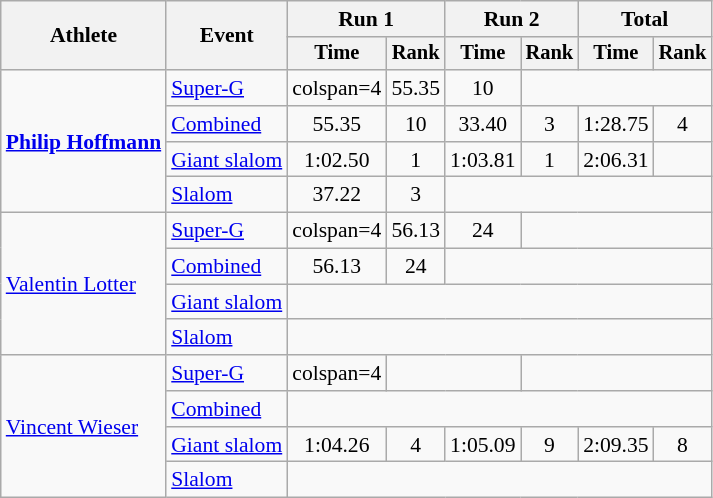<table class="wikitable" style="font-size:90%">
<tr>
<th rowspan=2>Athlete</th>
<th rowspan=2>Event</th>
<th colspan=2>Run 1</th>
<th colspan=2>Run 2</th>
<th colspan=2>Total</th>
</tr>
<tr style="font-size:95%">
<th>Time</th>
<th>Rank</th>
<th>Time</th>
<th>Rank</th>
<th>Time</th>
<th>Rank</th>
</tr>
<tr align=center>
<td align="left" rowspan="4"><strong><a href='#'>Philip Hoffmann</a></strong></td>
<td align="left"><a href='#'>Super-G</a></td>
<td>colspan=4</td>
<td>55.35</td>
<td>10</td>
</tr>
<tr align=center>
<td align="left"><a href='#'>Combined</a></td>
<td>55.35</td>
<td>10</td>
<td>33.40</td>
<td>3</td>
<td>1:28.75</td>
<td>4</td>
</tr>
<tr align=center>
<td align="left"><a href='#'>Giant slalom</a></td>
<td>1:02.50</td>
<td>1</td>
<td>1:03.81</td>
<td>1</td>
<td>2:06.31</td>
<td><strong></strong></td>
</tr>
<tr align=center>
<td align="left"><a href='#'>Slalom</a></td>
<td>37.22</td>
<td>3</td>
<td colspan=4></td>
</tr>
<tr align=center>
<td align="left" rowspan="4"><a href='#'>Valentin Lotter</a></td>
<td align="left"><a href='#'>Super-G</a></td>
<td>colspan=4</td>
<td>56.13</td>
<td>24</td>
</tr>
<tr align=center>
<td align="left"><a href='#'>Combined</a></td>
<td>56.13</td>
<td>24</td>
<td colspan=4></td>
</tr>
<tr align=center>
<td align="left"><a href='#'>Giant slalom</a></td>
<td colspan=6></td>
</tr>
<tr align=center>
<td align="left"><a href='#'>Slalom</a></td>
<td colspan=6></td>
</tr>
<tr align=center>
<td align="left" rowspan="4"><a href='#'>Vincent Wieser</a></td>
<td align="left"><a href='#'>Super-G</a></td>
<td>colspan=4</td>
<td colspan=2></td>
</tr>
<tr align=center>
<td align="left"><a href='#'>Combined</a></td>
<td colspan=6></td>
</tr>
<tr align=center>
<td align="left"><a href='#'>Giant slalom</a></td>
<td>1:04.26</td>
<td>4</td>
<td>1:05.09</td>
<td>9</td>
<td>2:09.35</td>
<td>8</td>
</tr>
<tr align=center>
<td align="left"><a href='#'>Slalom</a></td>
<td colspan=6></td>
</tr>
</table>
